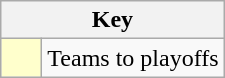<table class="wikitable" style="text-align: center;">
<tr>
<th colspan="2">Key</th>
</tr>
<tr>
<td style="background:#ffffcc; width:20px;"></td>
<td align="left">Teams to playoffs</td>
</tr>
</table>
